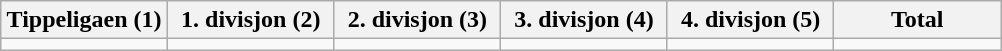<table class="wikitable">
<tr>
<th width="16.6%">Tippeligaen (1)</th>
<th width="16.6%">1. divisjon (2)</th>
<th width="16.6%">2. divisjon (3)</th>
<th width="16.6%">3. divisjon (4)</th>
<th width="16.6%">4. divisjon (5)</th>
<th width="16.6%">Total</th>
</tr>
<tr>
<td></td>
<td></td>
<td></td>
<td></td>
<td></td>
<td></td>
</tr>
</table>
